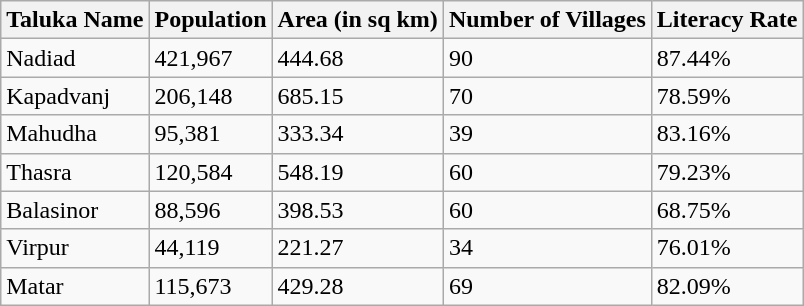<table class="wikitable">
<tr>
<th>Taluka Name</th>
<th>Population</th>
<th>Area (in sq km)</th>
<th>Number of Villages</th>
<th>Literacy Rate</th>
</tr>
<tr>
<td>Nadiad</td>
<td>421,967</td>
<td>444.68</td>
<td>90</td>
<td>87.44%</td>
</tr>
<tr>
<td>Kapadvanj</td>
<td>206,148</td>
<td>685.15</td>
<td>70</td>
<td>78.59%</td>
</tr>
<tr>
<td>Mahudha</td>
<td>95,381</td>
<td>333.34</td>
<td>39</td>
<td>83.16%</td>
</tr>
<tr>
<td>Thasra</td>
<td>120,584</td>
<td>548.19</td>
<td>60</td>
<td>79.23%</td>
</tr>
<tr>
<td>Balasinor</td>
<td>88,596</td>
<td>398.53</td>
<td>60</td>
<td>68.75%</td>
</tr>
<tr>
<td>Virpur</td>
<td>44,119</td>
<td>221.27</td>
<td>34</td>
<td>76.01%</td>
</tr>
<tr>
<td>Matar</td>
<td>115,673</td>
<td>429.28</td>
<td>69</td>
<td>82.09%</td>
</tr>
</table>
